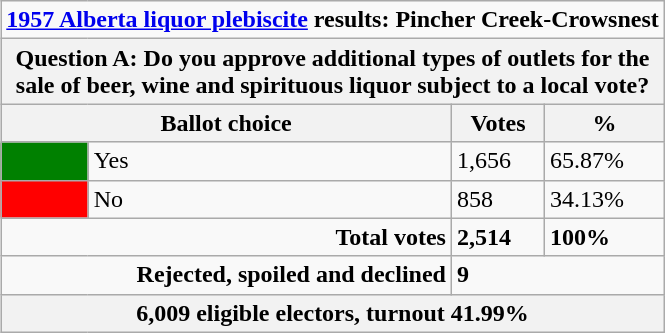<table class="wikitable" align=right>
<tr>
<td colspan=4 align=center><strong><a href='#'>1957 Alberta liquor plebiscite</a> results: Pincher Creek-Crowsnest</strong></td>
</tr>
<tr>
<th colspan=4>Question A: Do you approve additional types of outlets for the<br> sale of beer, wine and spirituous liquor subject to a local vote?</th>
</tr>
<tr>
<th colspan=2>Ballot choice</th>
<th>Votes</th>
<th>%</th>
</tr>
<tr>
<td bgcolor=green></td>
<td>Yes</td>
<td>1,656</td>
<td>65.87%</td>
</tr>
<tr>
<td bgcolor=red></td>
<td>No</td>
<td>858</td>
<td>34.13%</td>
</tr>
<tr>
<td align=right colspan=2><strong>Total votes</strong></td>
<td><strong>2,514</strong></td>
<td><strong>100%</strong></td>
</tr>
<tr>
<td align=right colspan=2><strong>Rejected, spoiled and declined</strong></td>
<td colspan=2><strong>9</strong></td>
</tr>
<tr>
<th colspan=4>6,009 eligible electors, turnout 41.99%</th>
</tr>
</table>
